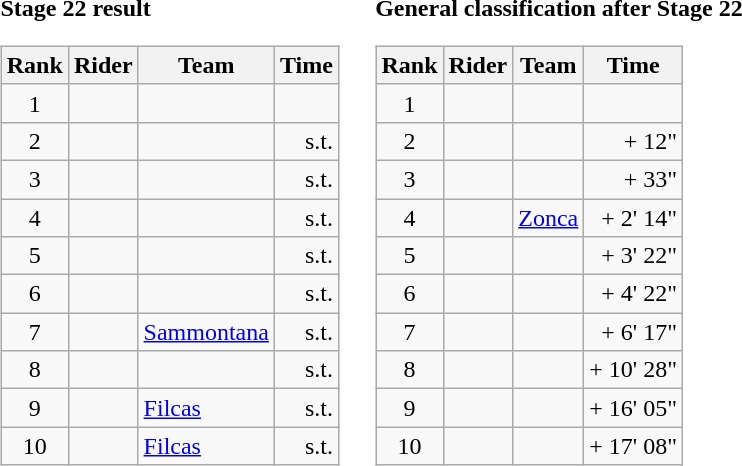<table>
<tr>
<td><strong>Stage 22 result</strong><br><table class="wikitable">
<tr>
<th scope="col">Rank</th>
<th scope="col">Rider</th>
<th scope="col">Team</th>
<th scope="col">Time</th>
</tr>
<tr>
<td style="text-align:center;">1</td>
<td></td>
<td></td>
<td style="text-align:right;"></td>
</tr>
<tr>
<td style="text-align:center;">2</td>
<td></td>
<td></td>
<td style="text-align:right;">s.t.</td>
</tr>
<tr>
<td style="text-align:center;">3</td>
<td></td>
<td></td>
<td style="text-align:right;">s.t.</td>
</tr>
<tr>
<td style="text-align:center;">4</td>
<td></td>
<td></td>
<td style="text-align:right;">s.t.</td>
</tr>
<tr>
<td style="text-align:center;">5</td>
<td></td>
<td></td>
<td style="text-align:right;">s.t.</td>
</tr>
<tr>
<td style="text-align:center;">6</td>
<td></td>
<td></td>
<td style="text-align:right;">s.t.</td>
</tr>
<tr>
<td style="text-align:center;">7</td>
<td></td>
<td><a href='#'>Sammontana</a></td>
<td style="text-align:right;">s.t.</td>
</tr>
<tr>
<td style="text-align:center;">8</td>
<td></td>
<td></td>
<td style="text-align:right;">s.t.</td>
</tr>
<tr>
<td style="text-align:center;">9</td>
<td></td>
<td><a href='#'>Filcas</a></td>
<td style="text-align:right;">s.t.</td>
</tr>
<tr>
<td style="text-align:center;">10</td>
<td></td>
<td><a href='#'>Filcas</a></td>
<td style="text-align:right;">s.t.</td>
</tr>
</table>
</td>
<td></td>
<td><strong>General classification after Stage 22</strong><br><table class="wikitable">
<tr>
<th scope="col">Rank</th>
<th scope="col">Rider</th>
<th scope="col">Team</th>
<th scope="col">Time</th>
</tr>
<tr>
<td style="text-align:center;">1</td>
<td></td>
<td></td>
<td style="text-align:right;"></td>
</tr>
<tr>
<td style="text-align:center;">2</td>
<td></td>
<td></td>
<td style="text-align:right;">+ 12"</td>
</tr>
<tr>
<td style="text-align:center;">3</td>
<td></td>
<td></td>
<td style="text-align:right;">+ 33"</td>
</tr>
<tr>
<td style="text-align:center;">4</td>
<td></td>
<td><a href='#'>Zonca</a></td>
<td style="text-align:right;">+ 2' 14"</td>
</tr>
<tr>
<td style="text-align:center;">5</td>
<td></td>
<td></td>
<td style="text-align:right;">+ 3' 22"</td>
</tr>
<tr>
<td style="text-align:center;">6</td>
<td></td>
<td></td>
<td style="text-align:right;">+ 4' 22"</td>
</tr>
<tr>
<td style="text-align:center;">7</td>
<td></td>
<td></td>
<td style="text-align:right;">+ 6' 17"</td>
</tr>
<tr>
<td style="text-align:center;">8</td>
<td></td>
<td></td>
<td style="text-align:right;">+ 10' 28"</td>
</tr>
<tr>
<td style="text-align:center;">9</td>
<td></td>
<td></td>
<td style="text-align:right;">+ 16' 05"</td>
</tr>
<tr>
<td style="text-align:center;">10</td>
<td></td>
<td></td>
<td style="text-align:right;">+ 17' 08"</td>
</tr>
</table>
</td>
</tr>
</table>
